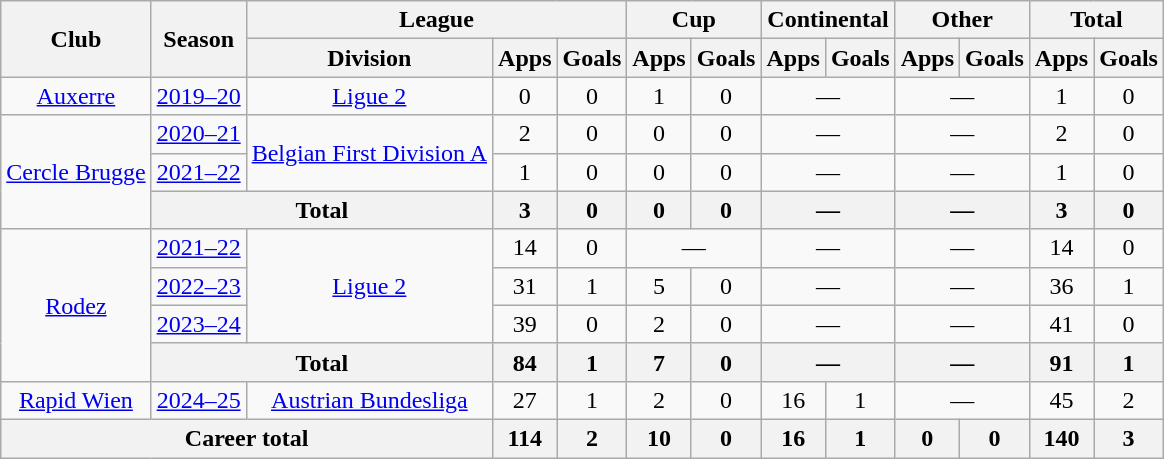<table class="wikitable" style="text-align:center">
<tr>
<th rowspan=2>Club</th>
<th rowspan=2>Season</th>
<th colspan=3>League</th>
<th colspan=2>Cup</th>
<th colspan=2>Continental</th>
<th colspan=2>Other</th>
<th colspan=2>Total</th>
</tr>
<tr>
<th>Division</th>
<th>Apps</th>
<th>Goals</th>
<th>Apps</th>
<th>Goals</th>
<th>Apps</th>
<th>Goals</th>
<th>Apps</th>
<th>Goals</th>
<th>Apps</th>
<th>Goals</th>
</tr>
<tr>
<td><a href='#'>Auxerre</a></td>
<td><a href='#'>2019–20</a></td>
<td><a href='#'>Ligue 2</a></td>
<td>0</td>
<td>0</td>
<td>1</td>
<td>0</td>
<td colspan="2">—</td>
<td colspan="2">—</td>
<td>1</td>
<td>0</td>
</tr>
<tr>
<td rowspan="3"><a href='#'>Cercle Brugge</a></td>
<td><a href='#'>2020–21</a></td>
<td rowspan="2"><a href='#'>Belgian First Division A</a></td>
<td>2</td>
<td>0</td>
<td>0</td>
<td>0</td>
<td colspan="2">—</td>
<td colspan="2">—</td>
<td>2</td>
<td>0</td>
</tr>
<tr>
<td><a href='#'>2021–22</a></td>
<td>1</td>
<td>0</td>
<td>0</td>
<td>0</td>
<td colspan="2">—</td>
<td colspan="2">—</td>
<td>1</td>
<td>0</td>
</tr>
<tr>
<th colspan="2">Total</th>
<th>3</th>
<th>0</th>
<th>0</th>
<th>0</th>
<th colspan="2">—</th>
<th colspan="2">—</th>
<th>3</th>
<th>0</th>
</tr>
<tr>
<td rowspan="4"><a href='#'>Rodez</a></td>
<td><a href='#'>2021–22</a></td>
<td rowspan="3"><a href='#'>Ligue 2</a></td>
<td>14</td>
<td>0</td>
<td colspan="2">—</td>
<td colspan="2">—</td>
<td colspan="2">—</td>
<td>14</td>
<td>0</td>
</tr>
<tr>
<td><a href='#'>2022–23</a></td>
<td>31</td>
<td>1</td>
<td>5</td>
<td>0</td>
<td colspan="2">—</td>
<td colspan="2">—</td>
<td>36</td>
<td>1</td>
</tr>
<tr>
<td><a href='#'>2023–24</a></td>
<td>39</td>
<td>0</td>
<td>2</td>
<td>0</td>
<td colspan="2">—</td>
<td colspan="2">—</td>
<td>41</td>
<td>0</td>
</tr>
<tr>
<th colspan="2">Total</th>
<th>84</th>
<th>1</th>
<th>7</th>
<th>0</th>
<th colspan="2">—</th>
<th colspan="2">—</th>
<th>91</th>
<th>1</th>
</tr>
<tr>
<td><a href='#'>Rapid Wien</a></td>
<td><a href='#'>2024–25</a></td>
<td><a href='#'>Austrian Bundesliga</a></td>
<td>27</td>
<td>1</td>
<td>2</td>
<td>0</td>
<td>16</td>
<td>1</td>
<td colspan="2">—</td>
<td>45</td>
<td>2</td>
</tr>
<tr>
<th colspan="3">Career total</th>
<th>114</th>
<th>2</th>
<th>10</th>
<th>0</th>
<th>16</th>
<th>1</th>
<th>0</th>
<th>0</th>
<th>140</th>
<th>3</th>
</tr>
</table>
